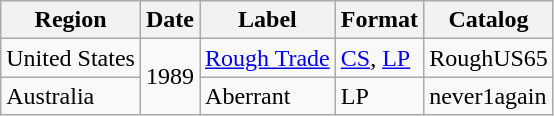<table class="wikitable">
<tr>
<th>Region</th>
<th>Date</th>
<th>Label</th>
<th>Format</th>
<th>Catalog</th>
</tr>
<tr>
<td>United States</td>
<td rowspan="2">1989</td>
<td><a href='#'>Rough Trade</a></td>
<td><a href='#'>CS</a>, <a href='#'>LP</a></td>
<td>RoughUS65</td>
</tr>
<tr>
<td>Australia</td>
<td>Aberrant</td>
<td>LP</td>
<td>never1again</td>
</tr>
</table>
